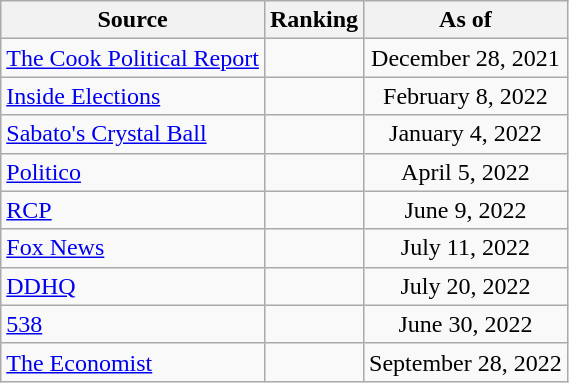<table class="wikitable" style="text-align:center">
<tr>
<th>Source</th>
<th>Ranking</th>
<th>As of</th>
</tr>
<tr>
<td align=left><a href='#'>The Cook Political Report</a></td>
<td></td>
<td>December 28, 2021</td>
</tr>
<tr>
<td align=left><a href='#'>Inside Elections</a></td>
<td></td>
<td>February 8, 2022</td>
</tr>
<tr>
<td align=left><a href='#'>Sabato's Crystal Ball</a></td>
<td></td>
<td>January 4, 2022</td>
</tr>
<tr>
<td style="text-align:left;"><a href='#'>Politico</a></td>
<td></td>
<td>April 5, 2022</td>
</tr>
<tr>
<td style="text-align:left;"><a href='#'>RCP</a></td>
<td></td>
<td>June 9, 2022</td>
</tr>
<tr>
<td align=left><a href='#'>Fox News</a></td>
<td></td>
<td>July 11, 2022</td>
</tr>
<tr>
<td style="text-align:left;"><a href='#'>DDHQ</a></td>
<td></td>
<td>July 20, 2022</td>
</tr>
<tr>
<td style="text-align:left;"><a href='#'>538</a></td>
<td></td>
<td>June 30, 2022</td>
</tr>
<tr>
<td align="left"><a href='#'>The Economist</a></td>
<td></td>
<td>September 28, 2022</td>
</tr>
</table>
